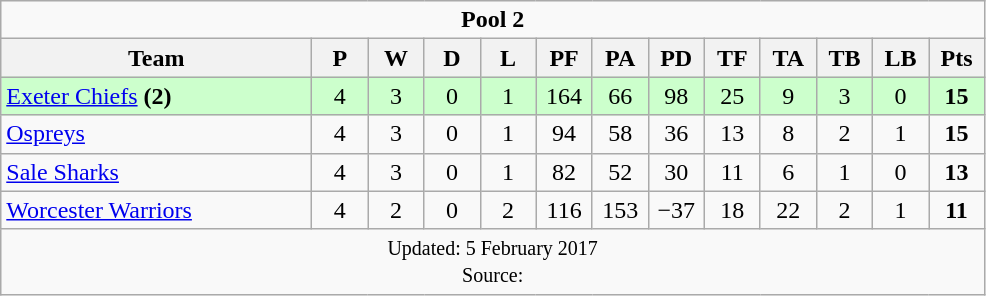<table class="wikitable" style="text-align:center">
<tr>
<td colspan="13" cellpadding="0" cellspacing="0"><strong>Pool 2</strong></td>
</tr>
<tr>
<th style="width:200px">Team</th>
<th width="30">P</th>
<th width="30">W</th>
<th width="30">D</th>
<th width="30">L</th>
<th width="30">PF</th>
<th width="30">PA</th>
<th width="30">PD</th>
<th width="30">TF</th>
<th width="30">TA</th>
<th width="30">TB</th>
<th width="30">LB</th>
<th width="30">Pts</th>
</tr>
<tr style="background:#cfc">
<td align="left"> <a href='#'>Exeter Chiefs</a> <strong>(2)</strong></td>
<td>4</td>
<td>3</td>
<td>0</td>
<td>1</td>
<td>164</td>
<td>66</td>
<td>98</td>
<td>25</td>
<td>9</td>
<td>3</td>
<td>0</td>
<td><strong>15</strong></td>
</tr>
<tr>
<td align="left"> <a href='#'>Ospreys</a></td>
<td>4</td>
<td>3</td>
<td>0</td>
<td>1</td>
<td>94</td>
<td>58</td>
<td>36</td>
<td>13</td>
<td>8</td>
<td>2</td>
<td>1</td>
<td><strong>15</strong></td>
</tr>
<tr>
<td align="left"> <a href='#'>Sale Sharks</a></td>
<td>4</td>
<td>3</td>
<td>0</td>
<td>1</td>
<td>82</td>
<td>52</td>
<td>30</td>
<td>11</td>
<td>6</td>
<td>1</td>
<td>0</td>
<td><strong>13</strong></td>
</tr>
<tr>
<td align="left"> <a href='#'>Worcester Warriors</a></td>
<td>4</td>
<td>2</td>
<td>0</td>
<td>2</td>
<td>116</td>
<td>153</td>
<td>−37</td>
<td>18</td>
<td>22</td>
<td>2</td>
<td>1</td>
<td><strong>11</strong></td>
</tr>
<tr>
<td colspan="13" style="border:0px"><small>Updated: 5 February 2017<br>Source: </small></td>
</tr>
</table>
